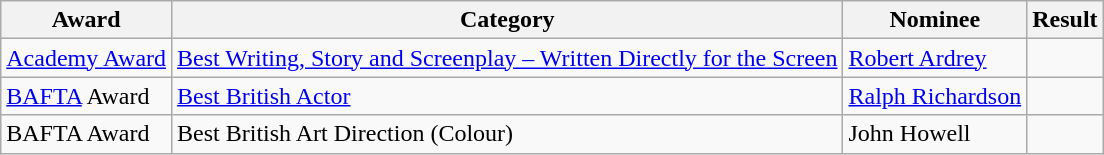<table class="wikitable">
<tr>
<th>Award</th>
<th>Category</th>
<th>Nominee</th>
<th>Result</th>
</tr>
<tr>
<td><a href='#'>Academy Award</a></td>
<td><a href='#'>Best Writing, Story and Screenplay – Written Directly for the Screen</a></td>
<td><a href='#'>Robert Ardrey</a></td>
<td></td>
</tr>
<tr>
<td><a href='#'>BAFTA</a> Award</td>
<td><a href='#'>Best British Actor</a></td>
<td><a href='#'>Ralph Richardson</a></td>
<td></td>
</tr>
<tr>
<td>BAFTA Award</td>
<td>Best British Art Direction (Colour)</td>
<td>John Howell</td>
<td></td>
</tr>
</table>
